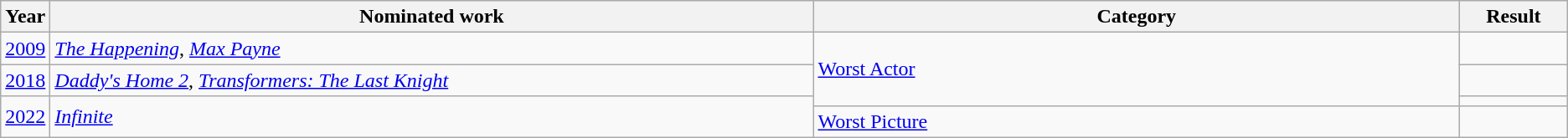<table class=wikitable>
<tr>
<th scope="col" style="width:1em;">Year</th>
<th scope="col" style="width:39em;">Nominated work</th>
<th scope="col" style="width:33em;">Category</th>
<th scope="col" style="width:5em;">Result</th>
</tr>
<tr>
<td><a href='#'>2009</a></td>
<td><em><a href='#'>The Happening</a></em>, <em><a href='#'>Max Payne</a></em></td>
<td rowspan="3"><a href='#'>Worst Actor</a></td>
<td></td>
</tr>
<tr>
<td><a href='#'>2018</a></td>
<td><em><a href='#'>Daddy's Home 2</a></em>, <em><a href='#'>Transformers: The Last Knight</a></em></td>
<td></td>
</tr>
<tr>
<td rowspan="2"><a href='#'>2022</a></td>
<td rowspan="2"><em><a href='#'>Infinite</a></em></td>
<td></td>
</tr>
<tr>
<td><a href='#'>Worst Picture</a></td>
<td></td>
</tr>
</table>
